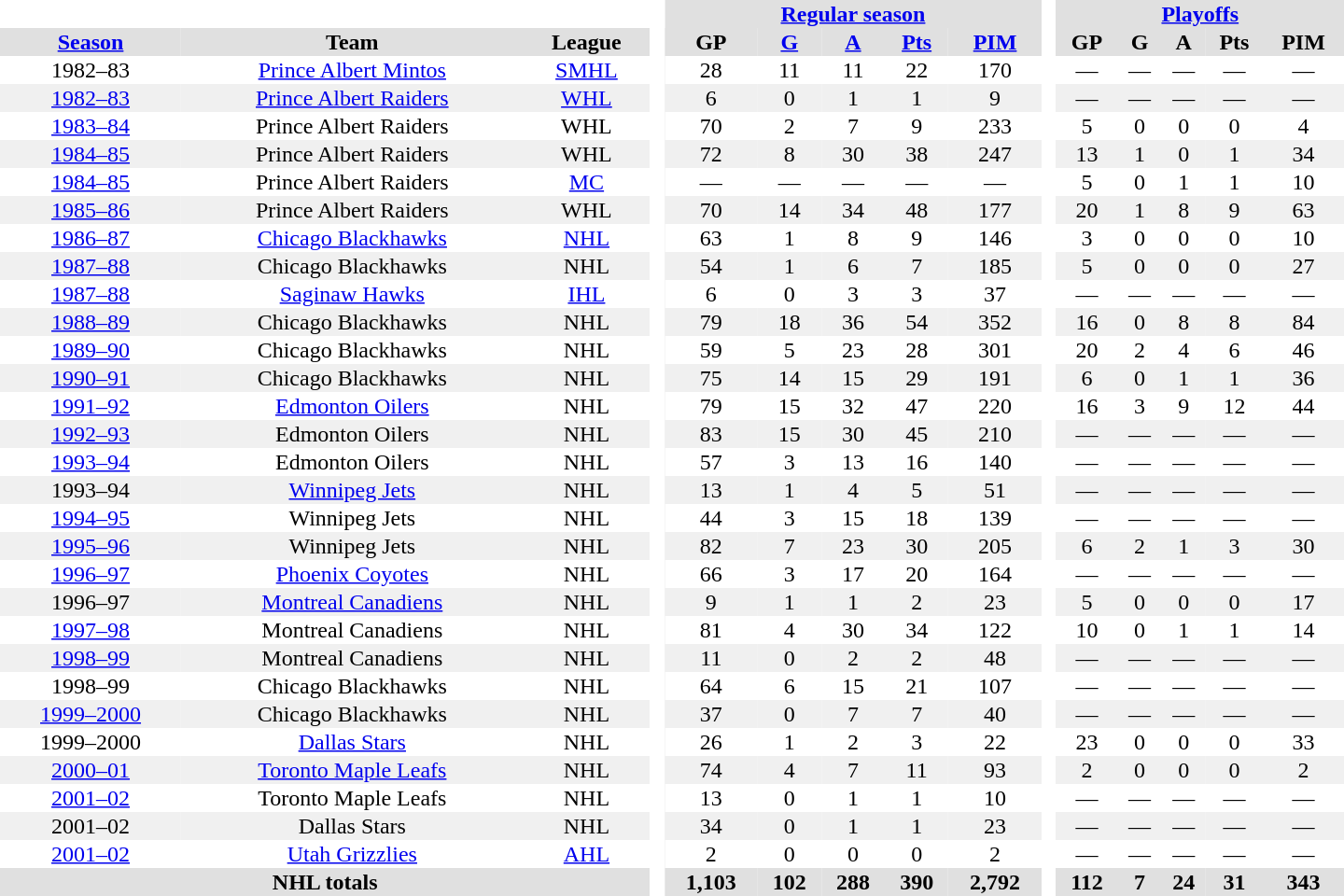<table border="0" cellpadding="1" cellspacing="0" style="text-align:center; width:60em">
<tr bgcolor="#e0e0e0">
<th colspan="3" bgcolor="#ffffff"> </th>
<th rowspan="99" bgcolor="#ffffff"> </th>
<th colspan="5"><a href='#'>Regular season</a></th>
<th rowspan="99" bgcolor="#ffffff"> </th>
<th colspan="5"><a href='#'>Playoffs</a></th>
</tr>
<tr bgcolor="#e0e0e0">
<th><a href='#'>Season</a></th>
<th>Team</th>
<th>League</th>
<th>GP</th>
<th><a href='#'>G</a></th>
<th><a href='#'>A</a></th>
<th><a href='#'>Pts</a></th>
<th><a href='#'>PIM</a></th>
<th>GP</th>
<th>G</th>
<th>A</th>
<th>Pts</th>
<th>PIM</th>
</tr>
<tr>
<td>1982–83</td>
<td><a href='#'>Prince Albert Mintos</a></td>
<td><a href='#'>SMHL</a></td>
<td>28</td>
<td>11</td>
<td>11</td>
<td>22</td>
<td>170</td>
<td>—</td>
<td>—</td>
<td>—</td>
<td>—</td>
<td>—</td>
</tr>
<tr bgcolor="#f0f0f0">
<td><a href='#'>1982–83</a></td>
<td><a href='#'>Prince Albert Raiders</a></td>
<td><a href='#'>WHL</a></td>
<td>6</td>
<td>0</td>
<td>1</td>
<td>1</td>
<td>9</td>
<td>—</td>
<td>—</td>
<td>—</td>
<td>—</td>
<td>—</td>
</tr>
<tr>
<td><a href='#'>1983–84</a></td>
<td>Prince Albert Raiders</td>
<td>WHL</td>
<td>70</td>
<td>2</td>
<td>7</td>
<td>9</td>
<td>233</td>
<td>5</td>
<td>0</td>
<td>0</td>
<td>0</td>
<td>4</td>
</tr>
<tr bgcolor="#f0f0f0">
<td><a href='#'>1984–85</a></td>
<td>Prince Albert Raiders</td>
<td>WHL</td>
<td>72</td>
<td>8</td>
<td>30</td>
<td>38</td>
<td>247</td>
<td>13</td>
<td>1</td>
<td>0</td>
<td>1</td>
<td>34</td>
</tr>
<tr>
<td><a href='#'>1984–85</a></td>
<td>Prince Albert Raiders</td>
<td><a href='#'>MC</a></td>
<td>—</td>
<td>—</td>
<td>—</td>
<td>—</td>
<td>—</td>
<td>5</td>
<td>0</td>
<td>1</td>
<td>1</td>
<td>10</td>
</tr>
<tr bgcolor="#f0f0f0">
<td><a href='#'>1985–86</a></td>
<td>Prince Albert Raiders</td>
<td>WHL</td>
<td>70</td>
<td>14</td>
<td>34</td>
<td>48</td>
<td>177</td>
<td>20</td>
<td>1</td>
<td>8</td>
<td>9</td>
<td>63</td>
</tr>
<tr>
<td><a href='#'>1986–87</a></td>
<td><a href='#'>Chicago Blackhawks</a></td>
<td><a href='#'>NHL</a></td>
<td>63</td>
<td>1</td>
<td>8</td>
<td>9</td>
<td>146</td>
<td>3</td>
<td>0</td>
<td>0</td>
<td>0</td>
<td>10</td>
</tr>
<tr bgcolor="#f0f0f0">
<td><a href='#'>1987–88</a></td>
<td>Chicago Blackhawks</td>
<td>NHL</td>
<td>54</td>
<td>1</td>
<td>6</td>
<td>7</td>
<td>185</td>
<td>5</td>
<td>0</td>
<td>0</td>
<td>0</td>
<td>27</td>
</tr>
<tr>
<td><a href='#'>1987–88</a></td>
<td><a href='#'>Saginaw Hawks</a></td>
<td><a href='#'>IHL</a></td>
<td>6</td>
<td>0</td>
<td>3</td>
<td>3</td>
<td>37</td>
<td>—</td>
<td>—</td>
<td>—</td>
<td>—</td>
<td>—</td>
</tr>
<tr bgcolor="#f0f0f0">
<td><a href='#'>1988–89</a></td>
<td>Chicago Blackhawks</td>
<td>NHL</td>
<td>79</td>
<td>18</td>
<td>36</td>
<td>54</td>
<td>352</td>
<td>16</td>
<td>0</td>
<td>8</td>
<td>8</td>
<td>84</td>
</tr>
<tr>
<td><a href='#'>1989–90</a></td>
<td>Chicago Blackhawks</td>
<td>NHL</td>
<td>59</td>
<td>5</td>
<td>23</td>
<td>28</td>
<td>301</td>
<td>20</td>
<td>2</td>
<td>4</td>
<td>6</td>
<td>46</td>
</tr>
<tr bgcolor="#f0f0f0">
<td><a href='#'>1990–91</a></td>
<td>Chicago Blackhawks</td>
<td>NHL</td>
<td>75</td>
<td>14</td>
<td>15</td>
<td>29</td>
<td>191</td>
<td>6</td>
<td>0</td>
<td>1</td>
<td>1</td>
<td>36</td>
</tr>
<tr>
<td><a href='#'>1991–92</a></td>
<td><a href='#'>Edmonton Oilers</a></td>
<td>NHL</td>
<td>79</td>
<td>15</td>
<td>32</td>
<td>47</td>
<td>220</td>
<td>16</td>
<td>3</td>
<td>9</td>
<td>12</td>
<td>44</td>
</tr>
<tr bgcolor="#f0f0f0">
<td><a href='#'>1992–93</a></td>
<td>Edmonton Oilers</td>
<td>NHL</td>
<td>83</td>
<td>15</td>
<td>30</td>
<td>45</td>
<td>210</td>
<td>—</td>
<td>—</td>
<td>—</td>
<td>—</td>
<td>—</td>
</tr>
<tr>
<td><a href='#'>1993–94</a></td>
<td>Edmonton Oilers</td>
<td>NHL</td>
<td>57</td>
<td>3</td>
<td>13</td>
<td>16</td>
<td>140</td>
<td>—</td>
<td>—</td>
<td>—</td>
<td>—</td>
<td>—</td>
</tr>
<tr bgcolor="#f0f0f0">
<td>1993–94</td>
<td><a href='#'>Winnipeg Jets</a></td>
<td>NHL</td>
<td>13</td>
<td>1</td>
<td>4</td>
<td>5</td>
<td>51</td>
<td>—</td>
<td>—</td>
<td>—</td>
<td>—</td>
<td>—</td>
</tr>
<tr>
<td><a href='#'>1994–95</a></td>
<td>Winnipeg Jets</td>
<td>NHL</td>
<td>44</td>
<td>3</td>
<td>15</td>
<td>18</td>
<td>139</td>
<td>—</td>
<td>—</td>
<td>—</td>
<td>—</td>
<td>—</td>
</tr>
<tr bgcolor="#f0f0f0">
<td><a href='#'>1995–96</a></td>
<td>Winnipeg Jets</td>
<td>NHL</td>
<td>82</td>
<td>7</td>
<td>23</td>
<td>30</td>
<td>205</td>
<td>6</td>
<td>2</td>
<td>1</td>
<td>3</td>
<td>30</td>
</tr>
<tr>
<td><a href='#'>1996–97</a></td>
<td><a href='#'>Phoenix Coyotes</a></td>
<td>NHL</td>
<td>66</td>
<td>3</td>
<td>17</td>
<td>20</td>
<td>164</td>
<td>—</td>
<td>—</td>
<td>—</td>
<td>—</td>
<td>—</td>
</tr>
<tr bgcolor="#f0f0f0">
<td>1996–97</td>
<td><a href='#'>Montreal Canadiens</a></td>
<td>NHL</td>
<td>9</td>
<td>1</td>
<td>1</td>
<td>2</td>
<td>23</td>
<td>5</td>
<td>0</td>
<td>0</td>
<td>0</td>
<td>17</td>
</tr>
<tr>
<td><a href='#'>1997–98</a></td>
<td>Montreal Canadiens</td>
<td>NHL</td>
<td>81</td>
<td>4</td>
<td>30</td>
<td>34</td>
<td>122</td>
<td>10</td>
<td>0</td>
<td>1</td>
<td>1</td>
<td>14</td>
</tr>
<tr bgcolor="#f0f0f0">
<td><a href='#'>1998–99</a></td>
<td>Montreal Canadiens</td>
<td>NHL</td>
<td>11</td>
<td>0</td>
<td>2</td>
<td>2</td>
<td>48</td>
<td>—</td>
<td>—</td>
<td>—</td>
<td>—</td>
<td>—</td>
</tr>
<tr>
<td>1998–99</td>
<td>Chicago Blackhawks</td>
<td>NHL</td>
<td>64</td>
<td>6</td>
<td>15</td>
<td>21</td>
<td>107</td>
<td>—</td>
<td>—</td>
<td>—</td>
<td>—</td>
<td>—</td>
</tr>
<tr bgcolor="#f0f0f0">
<td><a href='#'>1999–2000</a></td>
<td>Chicago Blackhawks</td>
<td>NHL</td>
<td>37</td>
<td>0</td>
<td>7</td>
<td>7</td>
<td>40</td>
<td>—</td>
<td>—</td>
<td>—</td>
<td>—</td>
<td>—</td>
</tr>
<tr>
<td>1999–2000</td>
<td><a href='#'>Dallas Stars</a></td>
<td>NHL</td>
<td>26</td>
<td>1</td>
<td>2</td>
<td>3</td>
<td>22</td>
<td>23</td>
<td>0</td>
<td>0</td>
<td>0</td>
<td>33</td>
</tr>
<tr bgcolor="#f0f0f0">
<td><a href='#'>2000–01</a></td>
<td><a href='#'>Toronto Maple Leafs</a></td>
<td>NHL</td>
<td>74</td>
<td>4</td>
<td>7</td>
<td>11</td>
<td>93</td>
<td>2</td>
<td>0</td>
<td>0</td>
<td>0</td>
<td>2</td>
</tr>
<tr>
<td><a href='#'>2001–02</a></td>
<td>Toronto Maple Leafs</td>
<td>NHL</td>
<td>13</td>
<td>0</td>
<td>1</td>
<td>1</td>
<td>10</td>
<td>—</td>
<td>—</td>
<td>—</td>
<td>—</td>
<td>—</td>
</tr>
<tr bgcolor="#f0f0f0">
<td>2001–02</td>
<td>Dallas Stars</td>
<td>NHL</td>
<td>34</td>
<td>0</td>
<td>1</td>
<td>1</td>
<td>23</td>
<td>—</td>
<td>—</td>
<td>—</td>
<td>—</td>
<td>—</td>
</tr>
<tr>
<td><a href='#'>2001–02</a></td>
<td><a href='#'>Utah Grizzlies</a></td>
<td><a href='#'>AHL</a></td>
<td>2</td>
<td>0</td>
<td>0</td>
<td>0</td>
<td>2</td>
<td>—</td>
<td>—</td>
<td>—</td>
<td>—</td>
<td>—</td>
</tr>
<tr bgcolor="#e0e0e0">
<th colspan="3">NHL totals</th>
<th>1,103</th>
<th>102</th>
<th>288</th>
<th>390</th>
<th>2,792</th>
<th>112</th>
<th>7</th>
<th>24</th>
<th>31</th>
<th>343</th>
</tr>
</table>
